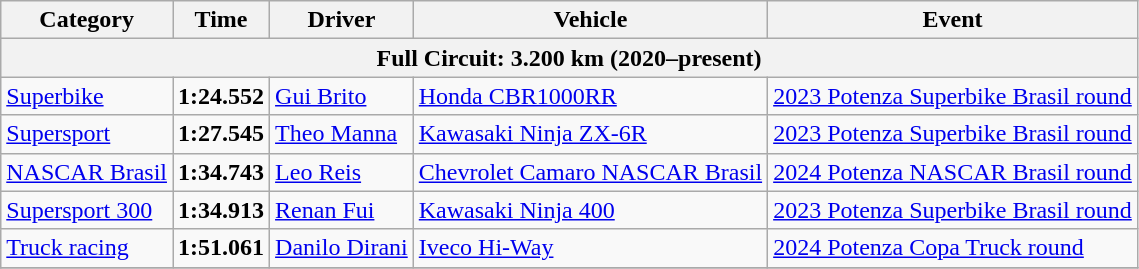<table class="wikitable">
<tr>
<th>Category</th>
<th>Time</th>
<th>Driver</th>
<th>Vehicle</th>
<th>Event</th>
</tr>
<tr>
<th colspan=5>Full Circuit: 3.200 km (2020–present)</th>
</tr>
<tr>
<td><a href='#'>Superbike</a></td>
<td><strong>1:24.552</strong></td>
<td><a href='#'>Gui Brito</a></td>
<td><a href='#'>Honda CBR1000RR</a></td>
<td><a href='#'>2023 Potenza Superbike Brasil round</a></td>
</tr>
<tr>
<td><a href='#'>Supersport</a></td>
<td><strong>1:27.545</strong></td>
<td><a href='#'>Theo Manna</a></td>
<td><a href='#'>Kawasaki Ninja ZX-6R</a></td>
<td><a href='#'>2023 Potenza Superbike Brasil round</a></td>
</tr>
<tr>
<td><a href='#'>NASCAR Brasil</a></td>
<td><strong>1:34.743</strong></td>
<td><a href='#'>Leo Reis</a></td>
<td><a href='#'>Chevrolet Camaro NASCAR Brasil</a></td>
<td><a href='#'>2024 Potenza NASCAR Brasil round</a></td>
</tr>
<tr>
<td><a href='#'>Supersport 300</a></td>
<td><strong>1:34.913</strong></td>
<td><a href='#'>Renan Fui</a></td>
<td><a href='#'>Kawasaki Ninja 400</a></td>
<td><a href='#'>2023 Potenza Superbike Brasil round</a></td>
</tr>
<tr>
<td><a href='#'>Truck racing</a></td>
<td><strong>1:51.061</strong></td>
<td><a href='#'>Danilo Dirani</a></td>
<td><a href='#'>Iveco Hi-Way</a></td>
<td><a href='#'>2024 Potenza Copa Truck round</a></td>
</tr>
<tr>
</tr>
</table>
